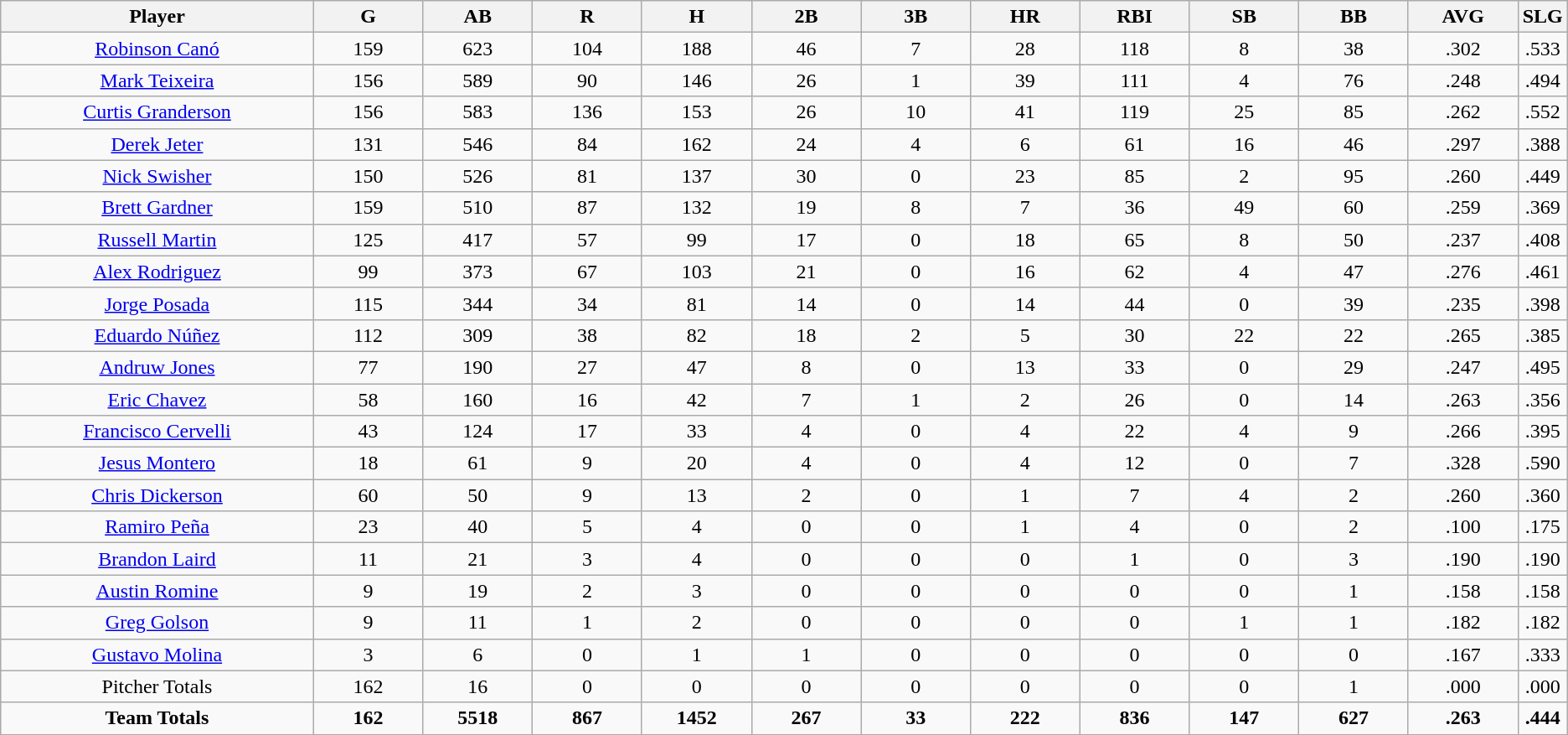<table class=wikitable style="text-align:center">
<tr>
<th bgcolor=#DDDDFF; width="20%">Player</th>
<th bgcolor=#DDDDFF; width="7%">G</th>
<th bgcolor=#DDDDFF; width="7%">AB</th>
<th bgcolor=#DDDDFF; width="7%">R</th>
<th bgcolor=#DDDDFF; width="7%">H</th>
<th bgcolor=#DDDDFF; width="7%">2B</th>
<th bgcolor=#DDDDFF; width="7%">3B</th>
<th bgcolor=#DDDDFF; width="7%">HR</th>
<th bgcolor=#DDDDFF; width="7%">RBI</th>
<th bgcolor=#DDDDFF; width="7%">SB</th>
<th bgcolor=#DDDDFF; width="7%">BB</th>
<th bgcolor=#DDDDFF; width="7%">AVG</th>
<th bgcolor=#DDDDFF; width="7%">SLG</th>
</tr>
<tr>
<td><a href='#'>Robinson Canó</a></td>
<td>159</td>
<td>623</td>
<td>104</td>
<td>188</td>
<td>46</td>
<td>7</td>
<td>28</td>
<td>118</td>
<td>8</td>
<td>38</td>
<td>.302</td>
<td>.533</td>
</tr>
<tr>
<td><a href='#'>Mark Teixeira</a></td>
<td>156</td>
<td>589</td>
<td>90</td>
<td>146</td>
<td>26</td>
<td>1</td>
<td>39</td>
<td>111</td>
<td>4</td>
<td>76</td>
<td>.248</td>
<td>.494</td>
</tr>
<tr>
<td><a href='#'>Curtis Granderson</a></td>
<td>156</td>
<td>583</td>
<td>136</td>
<td>153</td>
<td>26</td>
<td>10</td>
<td>41</td>
<td>119</td>
<td>25</td>
<td>85</td>
<td>.262</td>
<td>.552</td>
</tr>
<tr>
<td><a href='#'>Derek Jeter</a></td>
<td>131</td>
<td>546</td>
<td>84</td>
<td>162</td>
<td>24</td>
<td>4</td>
<td>6</td>
<td>61</td>
<td>16</td>
<td>46</td>
<td>.297</td>
<td>.388</td>
</tr>
<tr>
<td><a href='#'>Nick Swisher</a></td>
<td>150</td>
<td>526</td>
<td>81</td>
<td>137</td>
<td>30</td>
<td>0</td>
<td>23</td>
<td>85</td>
<td>2</td>
<td>95</td>
<td>.260</td>
<td>.449</td>
</tr>
<tr>
<td><a href='#'>Brett Gardner</a></td>
<td>159</td>
<td>510</td>
<td>87</td>
<td>132</td>
<td>19</td>
<td>8</td>
<td>7</td>
<td>36</td>
<td>49</td>
<td>60</td>
<td>.259</td>
<td>.369</td>
</tr>
<tr>
<td><a href='#'>Russell Martin</a></td>
<td>125</td>
<td>417</td>
<td>57</td>
<td>99</td>
<td>17</td>
<td>0</td>
<td>18</td>
<td>65</td>
<td>8</td>
<td>50</td>
<td>.237</td>
<td>.408</td>
</tr>
<tr>
<td><a href='#'>Alex Rodriguez</a></td>
<td>99</td>
<td>373</td>
<td>67</td>
<td>103</td>
<td>21</td>
<td>0</td>
<td>16</td>
<td>62</td>
<td>4</td>
<td>47</td>
<td>.276</td>
<td>.461</td>
</tr>
<tr>
<td><a href='#'>Jorge Posada</a></td>
<td>115</td>
<td>344</td>
<td>34</td>
<td>81</td>
<td>14</td>
<td>0</td>
<td>14</td>
<td>44</td>
<td>0</td>
<td>39</td>
<td>.235</td>
<td>.398</td>
</tr>
<tr>
<td><a href='#'>Eduardo Núñez</a></td>
<td>112</td>
<td>309</td>
<td>38</td>
<td>82</td>
<td>18</td>
<td>2</td>
<td>5</td>
<td>30</td>
<td>22</td>
<td>22</td>
<td>.265</td>
<td>.385</td>
</tr>
<tr>
<td><a href='#'>Andruw Jones</a></td>
<td>77</td>
<td>190</td>
<td>27</td>
<td>47</td>
<td>8</td>
<td>0</td>
<td>13</td>
<td>33</td>
<td>0</td>
<td>29</td>
<td>.247</td>
<td>.495</td>
</tr>
<tr>
<td><a href='#'>Eric Chavez</a></td>
<td>58</td>
<td>160</td>
<td>16</td>
<td>42</td>
<td>7</td>
<td>1</td>
<td>2</td>
<td>26</td>
<td>0</td>
<td>14</td>
<td>.263</td>
<td>.356</td>
</tr>
<tr>
<td><a href='#'>Francisco Cervelli</a></td>
<td>43</td>
<td>124</td>
<td>17</td>
<td>33</td>
<td>4</td>
<td>0</td>
<td>4</td>
<td>22</td>
<td>4</td>
<td>9</td>
<td>.266</td>
<td>.395</td>
</tr>
<tr>
<td><a href='#'>Jesus Montero</a></td>
<td>18</td>
<td>61</td>
<td>9</td>
<td>20</td>
<td>4</td>
<td>0</td>
<td>4</td>
<td>12</td>
<td>0</td>
<td>7</td>
<td>.328</td>
<td>.590</td>
</tr>
<tr>
<td><a href='#'>Chris Dickerson</a></td>
<td>60</td>
<td>50</td>
<td>9</td>
<td>13</td>
<td>2</td>
<td>0</td>
<td>1</td>
<td>7</td>
<td>4</td>
<td>2</td>
<td>.260</td>
<td>.360</td>
</tr>
<tr>
<td><a href='#'>Ramiro Peña</a></td>
<td>23</td>
<td>40</td>
<td>5</td>
<td>4</td>
<td>0</td>
<td>0</td>
<td>1</td>
<td>4</td>
<td>0</td>
<td>2</td>
<td>.100</td>
<td>.175</td>
</tr>
<tr>
<td><a href='#'>Brandon Laird</a></td>
<td>11</td>
<td>21</td>
<td>3</td>
<td>4</td>
<td>0</td>
<td>0</td>
<td>0</td>
<td>1</td>
<td>0</td>
<td>3</td>
<td>.190</td>
<td>.190</td>
</tr>
<tr>
<td><a href='#'>Austin Romine</a></td>
<td>9</td>
<td>19</td>
<td>2</td>
<td>3</td>
<td>0</td>
<td>0</td>
<td>0</td>
<td>0</td>
<td>0</td>
<td>1</td>
<td>.158</td>
<td>.158</td>
</tr>
<tr>
<td><a href='#'>Greg Golson</a></td>
<td>9</td>
<td>11</td>
<td>1</td>
<td>2</td>
<td>0</td>
<td>0</td>
<td>0</td>
<td>0</td>
<td>1</td>
<td>1</td>
<td>.182</td>
<td>.182</td>
</tr>
<tr>
<td><a href='#'>Gustavo Molina</a></td>
<td>3</td>
<td>6</td>
<td>0</td>
<td>1</td>
<td>1</td>
<td>0</td>
<td>0</td>
<td>0</td>
<td>0</td>
<td>0</td>
<td>.167</td>
<td>.333</td>
</tr>
<tr>
<td>Pitcher Totals</td>
<td>162</td>
<td>16</td>
<td>0</td>
<td>0</td>
<td>0</td>
<td>0</td>
<td>0</td>
<td>0</td>
<td>0</td>
<td>1</td>
<td>.000</td>
<td>.000</td>
</tr>
<tr>
<td><strong>Team Totals</strong></td>
<td><strong>162</strong></td>
<td><strong>5518</strong></td>
<td><strong>867</strong></td>
<td><strong>1452</strong></td>
<td><strong>267</strong></td>
<td><strong>33</strong></td>
<td><strong>222</strong></td>
<td><strong>836</strong></td>
<td><strong>147</strong></td>
<td><strong>627</strong></td>
<td><strong>.263</strong></td>
<td><strong>.444</strong></td>
</tr>
</table>
